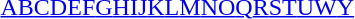<table id="toc" class="toc" summary="Class">
<tr>
<th></th>
</tr>
<tr>
<td style="text-align:center;"><a href='#'>A</a><a href='#'>B</a><a href='#'>C</a><a href='#'>D</a><a href='#'>E</a><a href='#'>F</a><a href='#'>G</a><a href='#'>H</a><a href='#'>I</a><a href='#'>J</a><a href='#'>K</a><a href='#'>L</a><a href='#'>M</a><a href='#'>N</a><a href='#'>O</a><a href='#'>Q</a><a href='#'>R</a><a href='#'>S</a><a href='#'>T</a><a href='#'>U</a><a href='#'>W</a><a href='#'>Y</a></td>
</tr>
</table>
